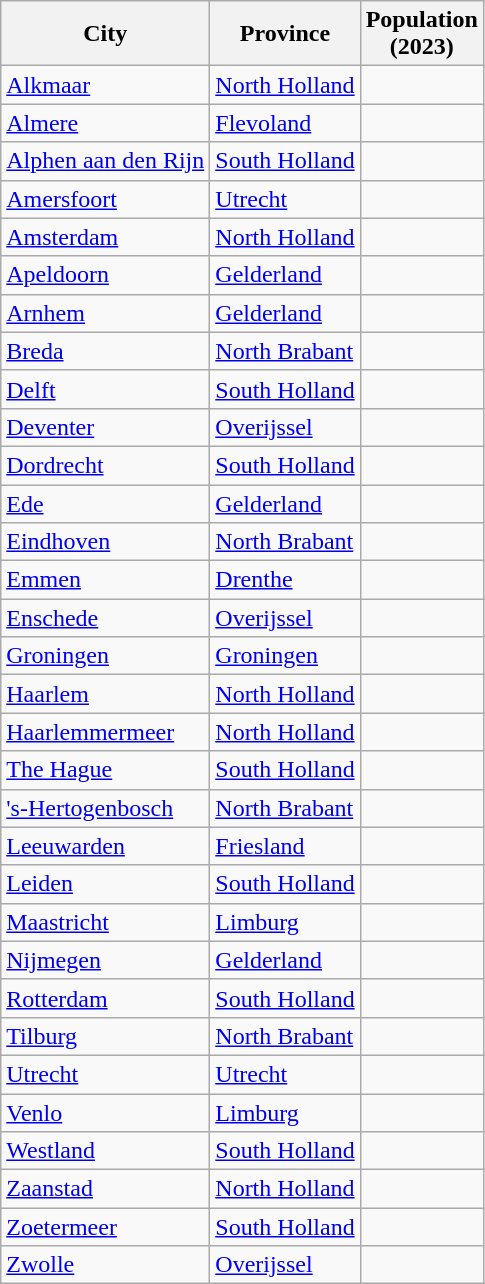<table class="wikitable sortable sticky-header col3right">
<tr>
<th>City</th>
<th>Province</th>
<th>Population<br>(2023)</th>
</tr>
<tr>
<td><a href='#'>Alkmaar</a></td>
<td><a href='#'>North Holland</a></td>
<td></td>
</tr>
<tr>
<td><a href='#'>Almere</a></td>
<td><a href='#'>Flevoland</a></td>
<td></td>
</tr>
<tr>
<td><a href='#'>Alphen aan den Rijn</a></td>
<td><a href='#'>South Holland</a></td>
<td></td>
</tr>
<tr>
<td><a href='#'>Amersfoort</a></td>
<td><a href='#'>Utrecht</a></td>
<td></td>
</tr>
<tr>
<td><a href='#'>Amsterdam</a></td>
<td><a href='#'>North Holland</a></td>
<td></td>
</tr>
<tr>
<td><a href='#'>Apeldoorn</a></td>
<td><a href='#'>Gelderland</a></td>
<td></td>
</tr>
<tr>
<td><a href='#'>Arnhem</a></td>
<td><a href='#'>Gelderland</a></td>
<td></td>
</tr>
<tr>
<td><a href='#'>Breda</a></td>
<td><a href='#'>North Brabant</a></td>
<td></td>
</tr>
<tr>
<td><a href='#'>Delft</a></td>
<td><a href='#'>South Holland</a></td>
<td></td>
</tr>
<tr>
<td><a href='#'>Deventer</a></td>
<td><a href='#'>Overijssel</a></td>
<td></td>
</tr>
<tr>
<td><a href='#'>Dordrecht</a></td>
<td><a href='#'>South Holland</a></td>
<td></td>
</tr>
<tr>
<td><a href='#'>Ede</a></td>
<td><a href='#'>Gelderland</a></td>
<td></td>
</tr>
<tr>
<td><a href='#'>Eindhoven</a></td>
<td><a href='#'>North Brabant</a></td>
<td></td>
</tr>
<tr>
<td><a href='#'>Emmen</a></td>
<td><a href='#'>Drenthe</a></td>
<td></td>
</tr>
<tr>
<td><a href='#'>Enschede</a></td>
<td><a href='#'>Overijssel</a></td>
<td></td>
</tr>
<tr>
<td><a href='#'>Groningen</a></td>
<td><a href='#'>Groningen</a></td>
<td></td>
</tr>
<tr>
<td><a href='#'>Haarlem</a></td>
<td><a href='#'>North Holland</a></td>
<td></td>
</tr>
<tr>
<td><a href='#'>Haarlemmermeer</a></td>
<td><a href='#'>North Holland</a></td>
<td></td>
</tr>
<tr>
<td><a href='#'>The Hague</a></td>
<td><a href='#'>South Holland</a></td>
<td></td>
</tr>
<tr>
<td><a href='#'>'s-Hertogenbosch</a></td>
<td><a href='#'>North Brabant</a></td>
<td></td>
</tr>
<tr>
<td><a href='#'>Leeuwarden</a></td>
<td><a href='#'>Friesland</a></td>
<td></td>
</tr>
<tr>
<td><a href='#'>Leiden</a></td>
<td><a href='#'>South Holland</a></td>
<td></td>
</tr>
<tr>
<td><a href='#'>Maastricht</a></td>
<td><a href='#'>Limburg</a></td>
<td></td>
</tr>
<tr>
<td><a href='#'>Nijmegen</a></td>
<td><a href='#'>Gelderland</a></td>
<td></td>
</tr>
<tr>
<td><a href='#'>Rotterdam</a></td>
<td><a href='#'>South Holland</a></td>
<td></td>
</tr>
<tr>
<td><a href='#'>Tilburg</a></td>
<td><a href='#'>North Brabant</a></td>
<td></td>
</tr>
<tr>
<td><a href='#'>Utrecht</a></td>
<td><a href='#'>Utrecht</a></td>
<td></td>
</tr>
<tr>
<td><a href='#'>Venlo</a></td>
<td><a href='#'>Limburg</a></td>
<td></td>
</tr>
<tr>
<td><a href='#'>Westland</a></td>
<td><a href='#'>South Holland</a></td>
<td></td>
</tr>
<tr>
<td><a href='#'>Zaanstad</a></td>
<td><a href='#'>North Holland</a></td>
<td></td>
</tr>
<tr>
<td><a href='#'>Zoetermeer</a></td>
<td><a href='#'>South Holland</a></td>
<td></td>
</tr>
<tr>
<td><a href='#'>Zwolle</a></td>
<td><a href='#'>Overijssel</a></td>
<td></td>
</tr>
</table>
